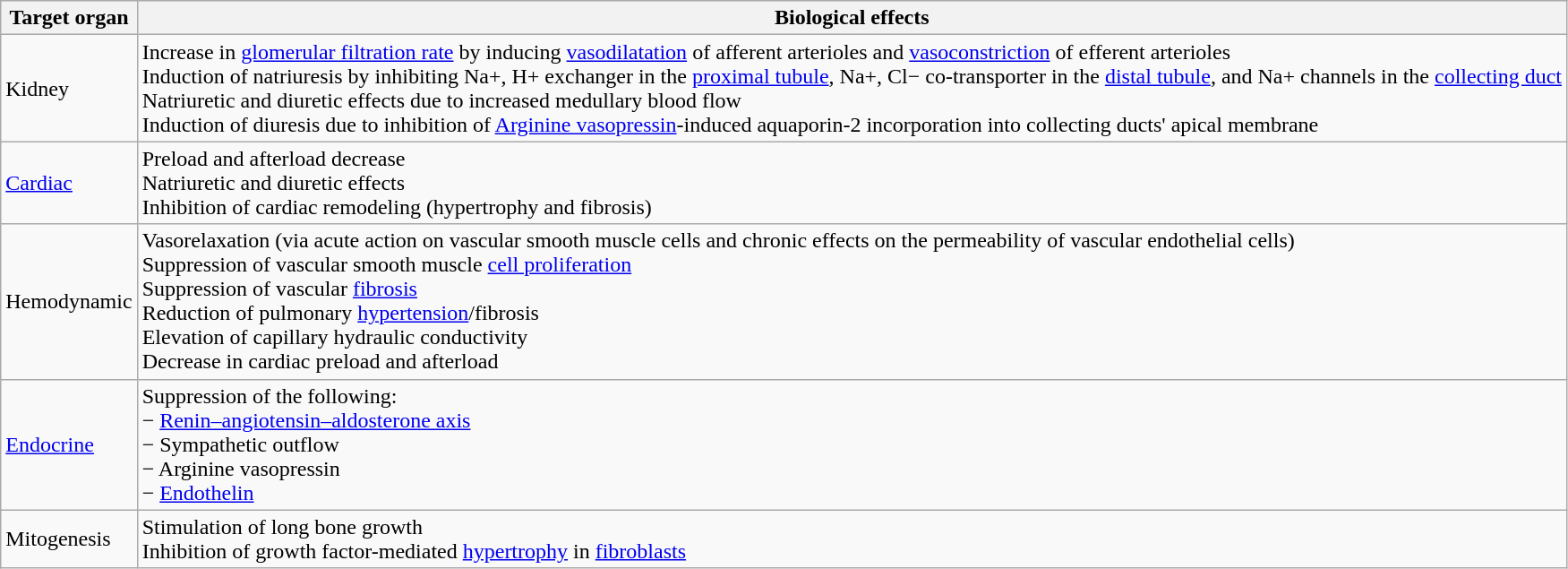<table class="wikitable">
<tr>
<th>Target organ</th>
<th><strong>Biological effects</strong></th>
</tr>
<tr>
<td>Kidney</td>
<td>Increase in <a href='#'>glomerular filtration rate</a> by inducing <a href='#'>vasodilatation</a> of afferent arterioles and <a href='#'>vasoconstriction</a> of efferent arterioles<br>Induction of natriuresis by inhibiting Na+, H+ exchanger in the <a href='#'>proximal tubule</a>, Na+, Cl− co-transporter in the <a href='#'>distal tubule</a>, and Na+ channels in the <a href='#'>collecting duct</a><br>Natriuretic and diuretic effects due to increased medullary blood flow<br>Induction of diuresis due to inhibition of <a href='#'>Arginine vasopressin</a>-induced aquaporin-2 incorporation into collecting ducts' apical membrane</td>
</tr>
<tr>
<td><a href='#'>Cardiac</a></td>
<td>Preload and afterload decrease<br>Natriuretic and diuretic effects<br>Inhibition of cardiac remodeling (hypertrophy and fibrosis)</td>
</tr>
<tr>
<td>Hemodynamic</td>
<td>Vasorelaxation (via acute action on vascular smooth muscle cells and chronic effects on the permeability of vascular endothelial cells)<br>Suppression of vascular smooth muscle <a href='#'>cell proliferation</a><br>Suppression of vascular <a href='#'>fibrosis</a><br>Reduction of pulmonary <a href='#'>hypertension</a>/fibrosis<br>Elevation of capillary hydraulic conductivity<br>Decrease in cardiac preload and afterload</td>
</tr>
<tr>
<td><a href='#'>Endocrine</a></td>
<td>Suppression of the following:<br>− <a href='#'>Renin–angiotensin–aldosterone axis</a><br>− Sympathetic outflow<br>− Arginine vasopressin<br>− <a href='#'>Endothelin</a></td>
</tr>
<tr>
<td>Mitogenesis</td>
<td>Stimulation of long bone growth<br>Inhibition of growth factor-mediated <a href='#'>hypertrophy</a> in <a href='#'>fibroblasts</a></td>
</tr>
</table>
